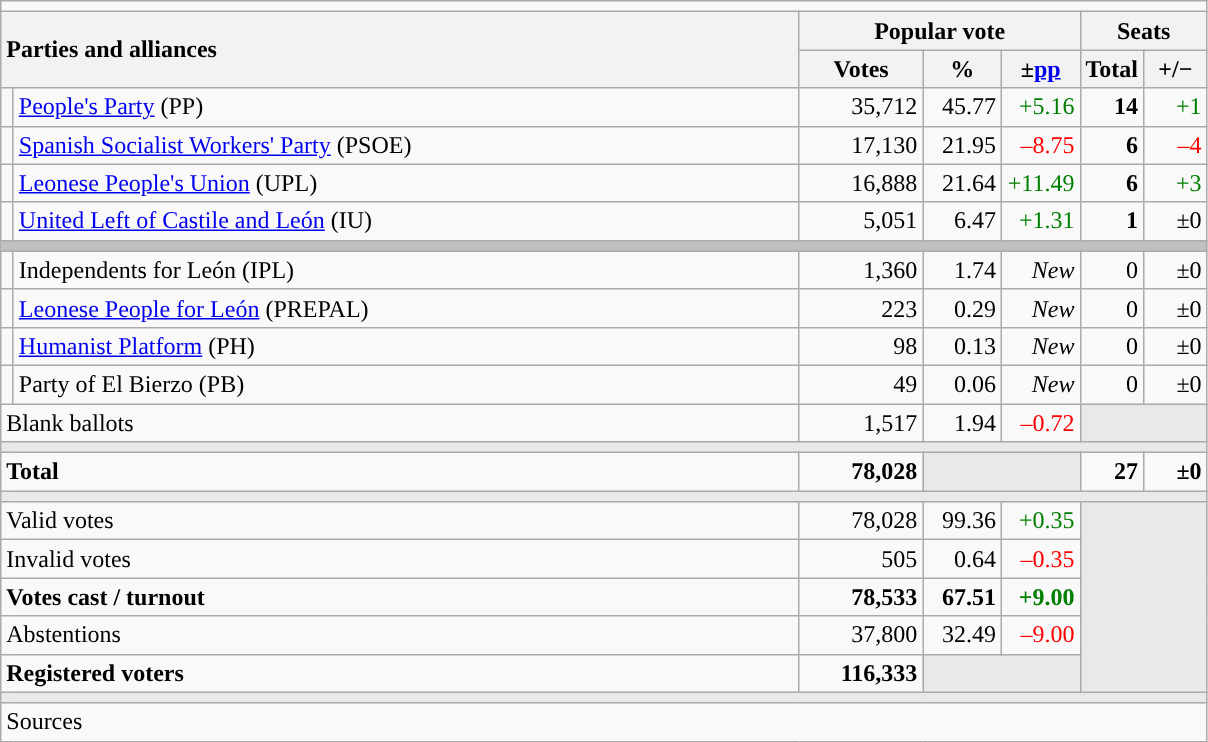<table class="wikitable" style="text-align:right;">
<tr>
<td colspan="7"></td>
</tr>
<tr>
<th style="text-align:left;" rowspan="2" colspan="2" width="525">Parties and alliances</th>
<th colspan="3">Popular vote</th>
<th colspan="2">Seats</th>
</tr>
<tr>
<th width="75">Votes</th>
<th width="45">%</th>
<th width="45">±<a href='#'>pp</a></th>
<th width="35">Total</th>
<th width="35">+/−</th>
</tr>
<tr>
<td width="1" style="color:inherit;background:"></td>
<td align="left"><a href='#'>People's Party</a> (PP)</td>
<td>35,712</td>
<td>45.77</td>
<td style="color:green;">+5.16</td>
<td><strong>14</strong></td>
<td style="color:green;">+1</td>
</tr>
<tr>
<td style="color:inherit;background:"></td>
<td align="left"><a href='#'>Spanish Socialist Workers' Party</a> (PSOE)</td>
<td>17,130</td>
<td>21.95</td>
<td style="color:red;">–8.75</td>
<td><strong>6</strong></td>
<td style="color:red;">–4</td>
</tr>
<tr>
<td style="color:inherit;background:"></td>
<td align="left"><a href='#'>Leonese People's Union</a> (UPL)</td>
<td>16,888</td>
<td>21.64</td>
<td style="color:green;">+11.49</td>
<td><strong>6</strong></td>
<td style="color:green;">+3</td>
</tr>
<tr>
<td style="color:inherit;background:"></td>
<td align="left"><a href='#'>United Left of Castile and León</a> (IU)</td>
<td>5,051</td>
<td>6.47</td>
<td style="color:green;">+1.31</td>
<td><strong>1</strong></td>
<td>±0</td>
</tr>
<tr>
<td colspan="7" bgcolor="#C0C0C0"></td>
</tr>
<tr>
<td style="color:inherit;background:"></td>
<td align="left">Independents for León (IPL)</td>
<td>1,360</td>
<td>1.74</td>
<td><em>New</em></td>
<td>0</td>
<td>±0</td>
</tr>
<tr>
<td style="color:inherit;background:"></td>
<td align="left"><a href='#'>Leonese People for León</a> (PREPAL)</td>
<td>223</td>
<td>0.29</td>
<td><em>New</em></td>
<td>0</td>
<td>±0</td>
</tr>
<tr>
<td style="color:inherit;background:"></td>
<td align="left"><a href='#'>Humanist Platform</a> (PH)</td>
<td>98</td>
<td>0.13</td>
<td><em>New</em></td>
<td>0</td>
<td>±0</td>
</tr>
<tr>
<td style="color:inherit;background:"></td>
<td align="left">Party of El Bierzo (PB)</td>
<td>49</td>
<td>0.06</td>
<td><em>New</em></td>
<td>0</td>
<td>±0</td>
</tr>
<tr>
<td align="left" colspan="2">Blank ballots</td>
<td>1,517</td>
<td>1.94</td>
<td style="color:red;">–0.72</td>
<td bgcolor="#E9E9E9" colspan="2"></td>
</tr>
<tr>
<td colspan="7" bgcolor="#E9E9E9"></td>
</tr>
<tr style="font-weight:bold;">
<td align="left" colspan="2">Total</td>
<td>78,028</td>
<td bgcolor="#E9E9E9" colspan="2"></td>
<td>27</td>
<td>±0</td>
</tr>
<tr>
<td colspan="7" bgcolor="#E9E9E9"></td>
</tr>
<tr>
<td align="left" colspan="2">Valid votes</td>
<td>78,028</td>
<td>99.36</td>
<td style="color:green;">+0.35</td>
<td bgcolor="#E9E9E9" colspan="2" rowspan="5"></td>
</tr>
<tr>
<td align="left" colspan="2">Invalid votes</td>
<td>505</td>
<td>0.64</td>
<td style="color:red;">–0.35</td>
</tr>
<tr style="font-weight:bold;">
<td align="left" colspan="2">Votes cast / turnout</td>
<td>78,533</td>
<td>67.51</td>
<td style="color:green;">+9.00</td>
</tr>
<tr>
<td align="left" colspan="2">Abstentions</td>
<td>37,800</td>
<td>32.49</td>
<td style="color:red;">–9.00</td>
</tr>
<tr style="font-weight:bold;">
<td align="left" colspan="2">Registered voters</td>
<td>116,333</td>
<td bgcolor="#E9E9E9" colspan="2"></td>
</tr>
<tr>
<td colspan="7" bgcolor="#E9E9E9"></td>
</tr>
<tr>
<td align="left" colspan="7">Sources</td>
</tr>
</table>
